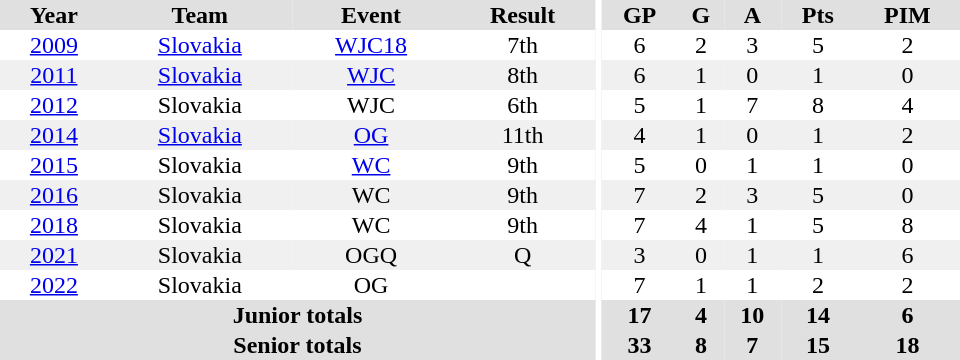<table border="0" cellpadding="1" cellspacing="0" ID="Table3" style="text-align:center; width:40em">
<tr ALIGN="center" bgcolor="#e0e0e0">
<th>Year</th>
<th>Team</th>
<th>Event</th>
<th>Result</th>
<th rowspan="99" bgcolor="#ffffff"></th>
<th>GP</th>
<th>G</th>
<th>A</th>
<th>Pts</th>
<th>PIM</th>
</tr>
<tr>
<td><a href='#'>2009</a></td>
<td><a href='#'>Slovakia</a></td>
<td><a href='#'>WJC18</a></td>
<td>7th</td>
<td>6</td>
<td>2</td>
<td>3</td>
<td>5</td>
<td>2</td>
</tr>
<tr bgcolor="#f0f0f0">
<td><a href='#'>2011</a></td>
<td><a href='#'>Slovakia</a></td>
<td><a href='#'>WJC</a></td>
<td>8th</td>
<td>6</td>
<td>1</td>
<td>0</td>
<td>1</td>
<td>0</td>
</tr>
<tr>
<td><a href='#'>2012</a></td>
<td>Slovakia</td>
<td>WJC</td>
<td>6th</td>
<td>5</td>
<td>1</td>
<td>7</td>
<td>8</td>
<td>4</td>
</tr>
<tr bgcolor="#f0f0f0">
<td><a href='#'>2014</a></td>
<td><a href='#'>Slovakia</a></td>
<td><a href='#'>OG</a></td>
<td>11th</td>
<td>4</td>
<td>1</td>
<td>0</td>
<td>1</td>
<td>2</td>
</tr>
<tr>
<td><a href='#'>2015</a></td>
<td>Slovakia</td>
<td><a href='#'>WC</a></td>
<td>9th</td>
<td>5</td>
<td>0</td>
<td>1</td>
<td>1</td>
<td>0</td>
</tr>
<tr bgcolor="#f0f0f0">
<td><a href='#'>2016</a></td>
<td>Slovakia</td>
<td>WC</td>
<td>9th</td>
<td>7</td>
<td>2</td>
<td>3</td>
<td>5</td>
<td>0</td>
</tr>
<tr>
<td><a href='#'>2018</a></td>
<td>Slovakia</td>
<td>WC</td>
<td>9th</td>
<td>7</td>
<td>4</td>
<td>1</td>
<td>5</td>
<td>8</td>
</tr>
<tr bgcolor="#f0f0f0">
<td><a href='#'>2021</a></td>
<td>Slovakia</td>
<td>OGQ</td>
<td>Q</td>
<td>3</td>
<td>0</td>
<td>1</td>
<td>1</td>
<td>6</td>
</tr>
<tr>
<td><a href='#'>2022</a></td>
<td>Slovakia</td>
<td>OG</td>
<td></td>
<td>7</td>
<td>1</td>
<td>1</td>
<td>2</td>
<td>2</td>
</tr>
<tr bgcolor="#e0e0e0">
<th colspan=4>Junior totals</th>
<th>17</th>
<th>4</th>
<th>10</th>
<th>14</th>
<th>6</th>
</tr>
<tr bgcolor="#e0e0e0">
<th colspan=4>Senior totals</th>
<th>33</th>
<th>8</th>
<th>7</th>
<th>15</th>
<th>18</th>
</tr>
</table>
